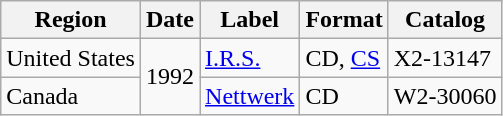<table class="wikitable">
<tr>
<th>Region</th>
<th>Date</th>
<th>Label</th>
<th>Format</th>
<th>Catalog</th>
</tr>
<tr>
<td>United States</td>
<td rowspan="2">1992</td>
<td><a href='#'>I.R.S.</a></td>
<td>CD, <a href='#'>CS</a></td>
<td>X2-13147</td>
</tr>
<tr>
<td>Canada</td>
<td><a href='#'>Nettwerk</a></td>
<td>CD</td>
<td>W2-30060</td>
</tr>
</table>
